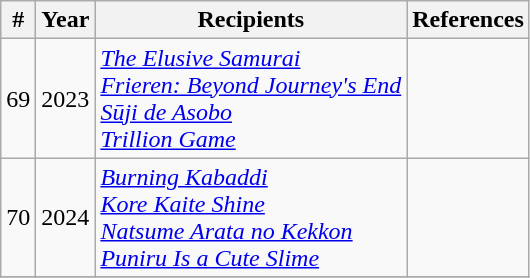<table class="wikitable">
<tr>
<th>#</th>
<th>Year</th>
<th>Recipients</th>
<th>References</th>
</tr>
<tr>
<td>69</td>
<td>2023</td>
<td><em><a href='#'>The Elusive Samurai</a></em><br><em><a href='#'>Frieren: Beyond Journey's End</a></em><br><em><a href='#'>Sūji de Asobo</a></em><br><em><a href='#'>Trillion Game</a></em></td>
<td></td>
</tr>
<tr>
<td>70</td>
<td>2024</td>
<td><em><a href='#'>Burning Kabaddi</a></em><br><em><a href='#'>Kore Kaite Shine</a></em><br><em><a href='#'>Natsume Arata no Kekkon</a></em><br><em><a href='#'>Puniru Is a Cute Slime</a></em></td>
<td></td>
</tr>
<tr>
</tr>
</table>
